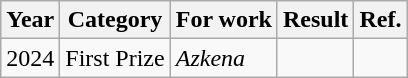<table class="wikitable sortable">
<tr>
<th>Year</th>
<th>Category</th>
<th>For work</th>
<th>Result</th>
<th>Ref.</th>
</tr>
<tr>
<td>2024</td>
<td>First Prize</td>
<td><em>Azkena</em></td>
<td></td>
<td></td>
</tr>
</table>
